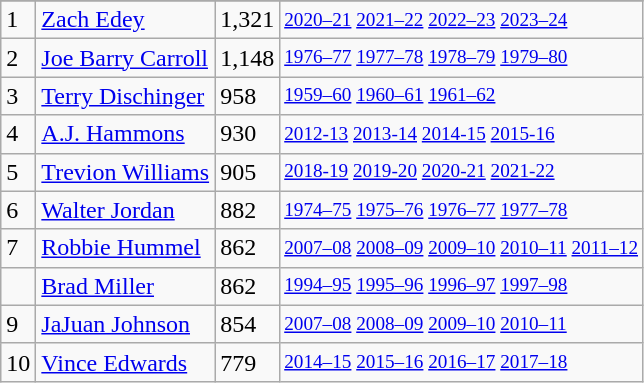<table class="wikitable">
<tr>
</tr>
<tr>
<td>1</td>
<td><a href='#'>Zach Edey</a></td>
<td>1,321 </td>
<td style="font-size:80%;"><a href='#'>2020–21</a> <a href='#'>2021–22</a> <a href='#'>2022–23</a> <a href='#'>2023–24</a></td>
</tr>
<tr>
<td>2</td>
<td><a href='#'>Joe Barry Carroll</a></td>
<td>1,148</td>
<td style="font-size:80%;"><a href='#'>1976–77</a> <a href='#'>1977–78</a> <a href='#'>1978–79</a> <a href='#'>1979–80</a></td>
</tr>
<tr>
<td>3</td>
<td><a href='#'>Terry Dischinger</a></td>
<td>958</td>
<td style="font-size:80%;"><a href='#'>1959–60</a> <a href='#'>1960–61</a> <a href='#'>1961–62</a></td>
</tr>
<tr>
<td>4</td>
<td><a href='#'>A.J. Hammons</a></td>
<td>930</td>
<td style="font-size:80%;"><a href='#'>2012-13</a> <a href='#'>2013-14</a> <a href='#'>2014-15</a> <a href='#'>2015-16</a></td>
</tr>
<tr>
<td>5</td>
<td><a href='#'>Trevion Williams</a></td>
<td>905</td>
<td style="font-size:80%;"><a href='#'>2018-19</a> <a href='#'>2019-20</a> <a href='#'>2020-21</a> <a href='#'>2021-22</a></td>
</tr>
<tr>
<td>6</td>
<td><a href='#'>Walter Jordan</a></td>
<td>882</td>
<td style="font-size:80%;"><a href='#'>1974–75</a> <a href='#'>1975–76</a> <a href='#'>1976–77</a> <a href='#'>1977–78</a></td>
</tr>
<tr>
<td>7</td>
<td><a href='#'>Robbie Hummel</a></td>
<td>862</td>
<td style="font-size:80%;"><a href='#'>2007–08</a> <a href='#'>2008–09</a> <a href='#'>2009–10</a> <a href='#'>2010–11</a> <a href='#'>2011–12</a></td>
</tr>
<tr>
<td></td>
<td><a href='#'>Brad Miller</a></td>
<td>862</td>
<td style="font-size:80%;"><a href='#'>1994–95</a> <a href='#'>1995–96</a> <a href='#'>1996–97</a> <a href='#'>1997–98</a></td>
</tr>
<tr>
<td>9</td>
<td><a href='#'>JaJuan Johnson</a></td>
<td>854</td>
<td style="font-size:80%;"><a href='#'>2007–08</a> <a href='#'>2008–09</a> <a href='#'>2009–10</a> <a href='#'>2010–11</a></td>
</tr>
<tr>
<td>10</td>
<td><a href='#'>Vince Edwards</a></td>
<td>779</td>
<td style="font-size:80%;"><a href='#'>2014–15</a> <a href='#'>2015–16</a> <a href='#'>2016–17</a> <a href='#'>2017–18</a></td>
</tr>
</table>
